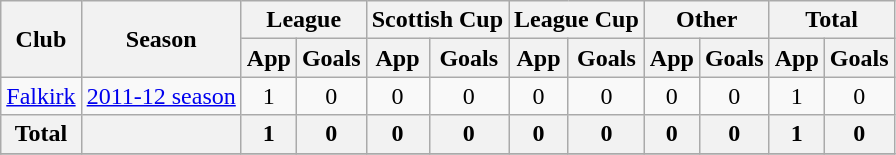<table class="wikitable">
<tr>
<th rowspan=2>Club</th>
<th rowspan=2>Season</th>
<th colspan=2>League</th>
<th colspan=2>Scottish Cup</th>
<th colspan=2>League Cup</th>
<th colspan=2>Other</th>
<th colspan=2>Total</th>
</tr>
<tr>
<th>App</th>
<th>Goals</th>
<th>App</th>
<th>Goals</th>
<th>App</th>
<th>Goals</th>
<th>App</th>
<th>Goals</th>
<th>App</th>
<th>Goals</th>
</tr>
<tr align=center>
<td rowspan=1><a href='#'>Falkirk</a></td>
<td><a href='#'>2011-12 season</a></td>
<td>1</td>
<td>0</td>
<td>0</td>
<td>0</td>
<td>0</td>
<td>0</td>
<td>0</td>
<td>0</td>
<td>1</td>
<td>0</td>
</tr>
<tr align=center>
<th>Total</th>
<th></th>
<th>1</th>
<th>0</th>
<th>0</th>
<th>0</th>
<th>0</th>
<th>0</th>
<th>0</th>
<th>0</th>
<th>1</th>
<th>0</th>
</tr>
<tr>
</tr>
</table>
